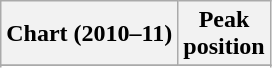<table class="wikitable sortable plainrowheaders" style="text-align:center">
<tr>
<th scope="col">Chart (2010–11)</th>
<th scope="col">Peak<br>position</th>
</tr>
<tr>
</tr>
<tr>
</tr>
<tr>
</tr>
<tr>
</tr>
<tr>
</tr>
<tr>
</tr>
<tr>
</tr>
<tr>
</tr>
</table>
